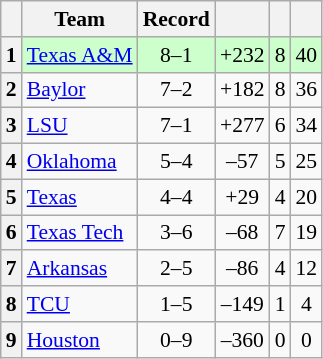<table class="wikitable sortable collapsible collapsed plainrowheaders" style="font-size:90%;">
<tr>
<th scope=col></th>
<th scope=col>Team</th>
<th scope=col>Record</th>
<th scope=col></th>
<th scope=col></th>
<th scope=col></th>
</tr>
<tr bgcolor=ccffcc>
<th align=center>1</th>
<td> <a href='#'>Texas A&M</a></td>
<td align=center>8–1</td>
<td align=center>+232</td>
<td align=center>8</td>
<td align=center>40</td>
</tr>
<tr>
<th align=center>2</th>
<td> <a href='#'>Baylor</a></td>
<td align=center>7–2</td>
<td align=center>+182</td>
<td align=center>8</td>
<td align=center>36</td>
</tr>
<tr>
<th align=center>3</th>
<td> <a href='#'>LSU</a></td>
<td align=center>7–1</td>
<td align=center>+277</td>
<td align=center>6</td>
<td align=center>34</td>
</tr>
<tr>
<th align=center>4</th>
<td> <a href='#'>Oklahoma</a></td>
<td align=center>5–4</td>
<td align=center>–57</td>
<td align=center>5</td>
<td align=center>25</td>
</tr>
<tr>
<th align=center>5</th>
<td> <a href='#'>Texas</a></td>
<td align=center>4–4</td>
<td align=center>+29</td>
<td align=center>4</td>
<td align=center>20</td>
</tr>
<tr>
<th align=center>6</th>
<td> <a href='#'>Texas Tech</a></td>
<td align=center>3–6</td>
<td align=center>–68</td>
<td align=center>7</td>
<td align=center>19</td>
</tr>
<tr>
<th align=center>7</th>
<td> <a href='#'>Arkansas</a></td>
<td align=center>2–5</td>
<td align=center>–86</td>
<td align=center>4</td>
<td align=center>12</td>
</tr>
<tr>
<th align=center>8</th>
<td> <a href='#'>TCU</a></td>
<td align=center>1–5</td>
<td align=center>–149</td>
<td align=center>1</td>
<td align=center>4</td>
</tr>
<tr>
<th align=center>9</th>
<td> <a href='#'>Houston</a></td>
<td align=center>0–9</td>
<td align=center>–360</td>
<td align=center>0</td>
<td align=center>0</td>
</tr>
</table>
